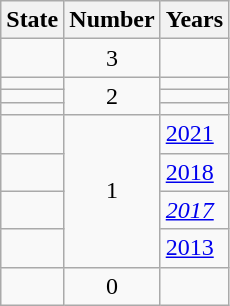<table class="wikitable sortable">
<tr>
<th>State</th>
<th>Number</th>
<th>Years</th>
</tr>
<tr>
<td><strong></strong></td>
<td style="text-align:center;">3</td>
<td></td>
</tr>
<tr>
<td><strong></strong></td>
<td rowspan="3" style="text-align:center;">2</td>
<td></td>
</tr>
<tr>
<td><strong></strong></td>
<td></td>
</tr>
<tr>
<td><strong></strong></td>
<td></td>
</tr>
<tr>
<td><strong></strong></td>
<td rowspan="4" style="text-align:center;">1</td>
<td><a href='#'>2021</a></td>
</tr>
<tr>
<td><strong></strong></td>
<td><a href='#'>2018</a></td>
</tr>
<tr>
<td><strong></strong></td>
<td><a href='#'><em>2017</em></a></td>
</tr>
<tr>
<td><strong></strong></td>
<td><a href='#'>2013</a></td>
</tr>
<tr>
<td><strong></strong></td>
<td style="text-align:center;">0</td>
<td></td>
</tr>
</table>
